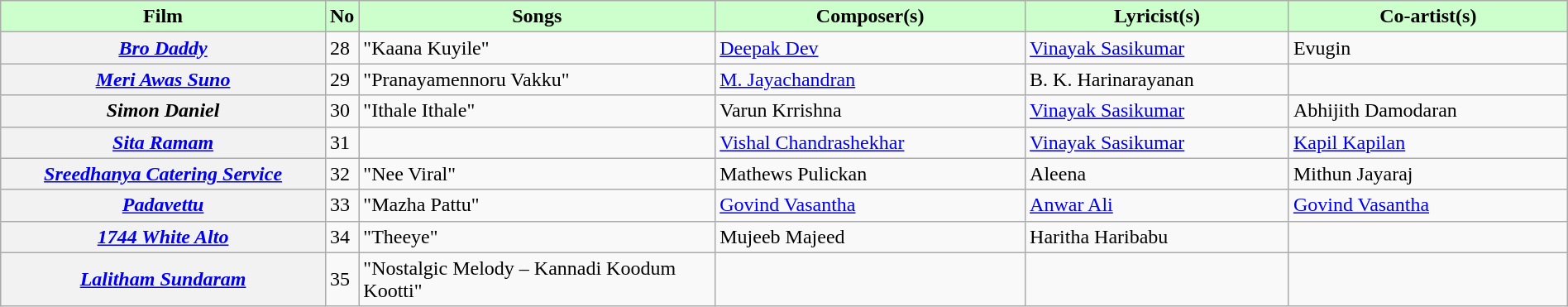<table class="wikitable plainrowheaders" width="100%" textcolor:#000;">
<tr style="background:#cfc; text-align:center;">
<td scope="col" width="21%"><strong>Film</strong></td>
<td><strong>No</strong></td>
<td scope="col" width="23%"><strong>Songs</strong></td>
<td scope="col" width="20%"><strong>Composer(s)</strong></td>
<td scope="col" width="17%"><strong>Lyricist(s)</strong></td>
<td scope="col" width="18%"><strong>Co-artist(s)</strong></td>
</tr>
<tr>
<th scope="row"><em><a href='#'>Bro Daddy</a></em></th>
<td>28</td>
<td>"Kaana Kuyile"</td>
<td><a href='#'>Deepak Dev</a></td>
<td><a href='#'>Vinayak Sasikumar</a></td>
<td>Evugin</td>
</tr>
<tr>
<th scope="row"><em><a href='#'>Meri Awas Suno</a></em></th>
<td>29</td>
<td>"Pranayamennoru Vakku"</td>
<td><a href='#'>M. Jayachandran</a></td>
<td>B. K. Harinarayanan</td>
<td></td>
</tr>
<tr>
<th scope="row"><em>Simon Daniel</em></th>
<td>30</td>
<td>"Ithale Ithale"</td>
<td>Varun Krrishna</td>
<td><a href='#'>Vinayak Sasikumar</a></td>
<td>Abhijith Damodaran</td>
</tr>
<tr>
<th scope="row"><em><a href='#'>Sita Ramam</a></em></th>
<td>31</td>
<td></td>
<td><a href='#'>Vishal Chandrashekhar</a></td>
<td><a href='#'>Vinayak Sasikumar</a></td>
<td><a href='#'>Kapil Kapilan</a></td>
</tr>
<tr>
<th scope="row"><em><a href='#'>Sreedhanya Catering Service</a></em></th>
<td>32</td>
<td>"Nee Viral"</td>
<td>Mathews Pulickan</td>
<td>Aleena</td>
<td>Mithun Jayaraj</td>
</tr>
<tr>
<th scope="row"><em><a href='#'>Padavettu</a></em></th>
<td>33</td>
<td>"Mazha Pattu"</td>
<td><a href='#'>Govind Vasantha</a></td>
<td><a href='#'>Anwar Ali</a></td>
<td><a href='#'>Govind Vasantha</a></td>
</tr>
<tr>
<th scope="row"><em><a href='#'>1744 White Alto</a></em></th>
<td>34</td>
<td>"Theeye"</td>
<td>Mujeeb Majeed</td>
<td>Haritha Haribabu</td>
<td></td>
</tr>
<tr>
<th scope="row"><em><a href='#'>Lalitham Sundaram</a></em></th>
<td>35</td>
<td>"Nostalgic Melody – Kannadi Koodum Kootti"</td>
<td></td>
<td></td>
<td></td>
</tr>
</table>
